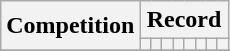<table class="wikitable" style="text-align: center">
<tr>
<th rowspan=2>Competition</th>
<th colspan=8>Record</th>
</tr>
<tr>
<th></th>
<th></th>
<th></th>
<th></th>
<th></th>
<th></th>
<th></th>
<th></th>
</tr>
<tr>
</tr>
</table>
